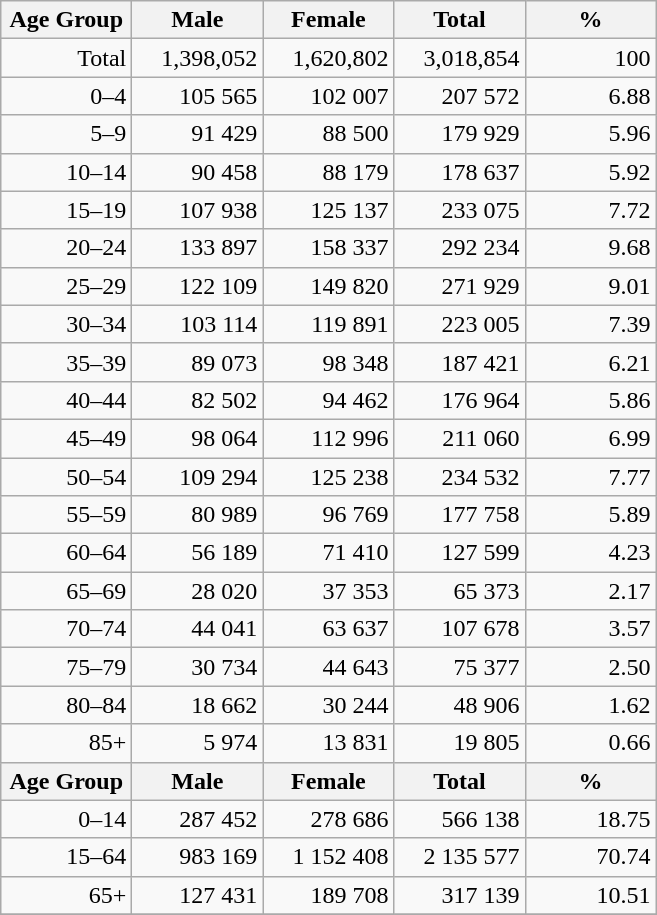<table class="wikitable sortable">
<tr>
<th width="80pt">Age Group</th>
<th width="80pt">Male</th>
<th width="80pt">Female</th>
<th width="80pt">Total</th>
<th width="80pt">%</th>
</tr>
<tr>
<td align="right">Total</td>
<td align="right">1,398,052</td>
<td align="right">1,620,802</td>
<td align="right">3,018,854</td>
<td align="right">100</td>
</tr>
<tr>
<td align="right">0–4</td>
<td align="right">105 565</td>
<td align="right">102 007</td>
<td align="right">207 572</td>
<td align="right">6.88</td>
</tr>
<tr>
<td align="right">5–9</td>
<td align="right">91 429</td>
<td align="right">88 500</td>
<td align="right">179 929</td>
<td align="right">5.96</td>
</tr>
<tr>
<td align="right">10–14</td>
<td align="right">90 458</td>
<td align="right">88 179</td>
<td align="right">178 637</td>
<td align="right">5.92</td>
</tr>
<tr>
<td align="right">15–19</td>
<td align="right">107 938</td>
<td align="right">125 137</td>
<td align="right">233 075</td>
<td align="right">7.72</td>
</tr>
<tr>
<td align="right">20–24</td>
<td align="right">133 897</td>
<td align="right">158 337</td>
<td align="right">292 234</td>
<td align="right">9.68</td>
</tr>
<tr>
<td align="right">25–29</td>
<td align="right">122 109</td>
<td align="right">149 820</td>
<td align="right">271 929</td>
<td align="right">9.01</td>
</tr>
<tr>
<td align="right">30–34</td>
<td align="right">103 114</td>
<td align="right">119 891</td>
<td align="right">223 005</td>
<td align="right">7.39</td>
</tr>
<tr>
<td align="right">35–39</td>
<td align="right">89 073</td>
<td align="right">98 348</td>
<td align="right">187 421</td>
<td align="right">6.21</td>
</tr>
<tr>
<td align="right">40–44</td>
<td align="right">82 502</td>
<td align="right">94 462</td>
<td align="right">176 964</td>
<td align="right">5.86</td>
</tr>
<tr>
<td align="right">45–49</td>
<td align="right">98 064</td>
<td align="right">112 996</td>
<td align="right">211 060</td>
<td align="right">6.99</td>
</tr>
<tr>
<td align="right">50–54</td>
<td align="right">109 294</td>
<td align="right">125 238</td>
<td align="right">234 532</td>
<td align="right">7.77</td>
</tr>
<tr>
<td align="right">55–59</td>
<td align="right">80 989</td>
<td align="right">96 769</td>
<td align="right">177 758</td>
<td align="right">5.89</td>
</tr>
<tr>
<td align="right">60–64</td>
<td align="right">56 189</td>
<td align="right">71 410</td>
<td align="right">127 599</td>
<td align="right">4.23</td>
</tr>
<tr>
<td align="right">65–69</td>
<td align="right">28 020</td>
<td align="right">37 353</td>
<td align="right">65 373</td>
<td align="right">2.17</td>
</tr>
<tr>
<td align="right">70–74</td>
<td align="right">44 041</td>
<td align="right">63 637</td>
<td align="right">107 678</td>
<td align="right">3.57</td>
</tr>
<tr>
<td align="right">75–79</td>
<td align="right">30 734</td>
<td align="right">44 643</td>
<td align="right">75 377</td>
<td align="right">2.50</td>
</tr>
<tr>
<td align="right">80–84</td>
<td align="right">18 662</td>
<td align="right">30 244</td>
<td align="right">48 906</td>
<td align="right">1.62</td>
</tr>
<tr>
<td align="right">85+</td>
<td align="right">5 974</td>
<td align="right">13 831</td>
<td align="right">19 805</td>
<td align="right">0.66</td>
</tr>
<tr>
<th width="80pt">Age Group</th>
<th width="80pt">Male</th>
<th width="80pt">Female</th>
<th width="80pt">Total</th>
<th width="80pt">%</th>
</tr>
<tr>
<td align="right">0–14</td>
<td align="right">287 452</td>
<td align="right">278 686</td>
<td align="right">566 138</td>
<td align="right">18.75</td>
</tr>
<tr>
<td align="right">15–64</td>
<td align="right">983 169</td>
<td align="right">1 152 408</td>
<td align="right">2 135 577</td>
<td align="right">70.74</td>
</tr>
<tr>
<td align="right">65+</td>
<td align="right">127 431</td>
<td align="right">189 708</td>
<td align="right">317 139</td>
<td align="right">10.51</td>
</tr>
<tr>
</tr>
</table>
